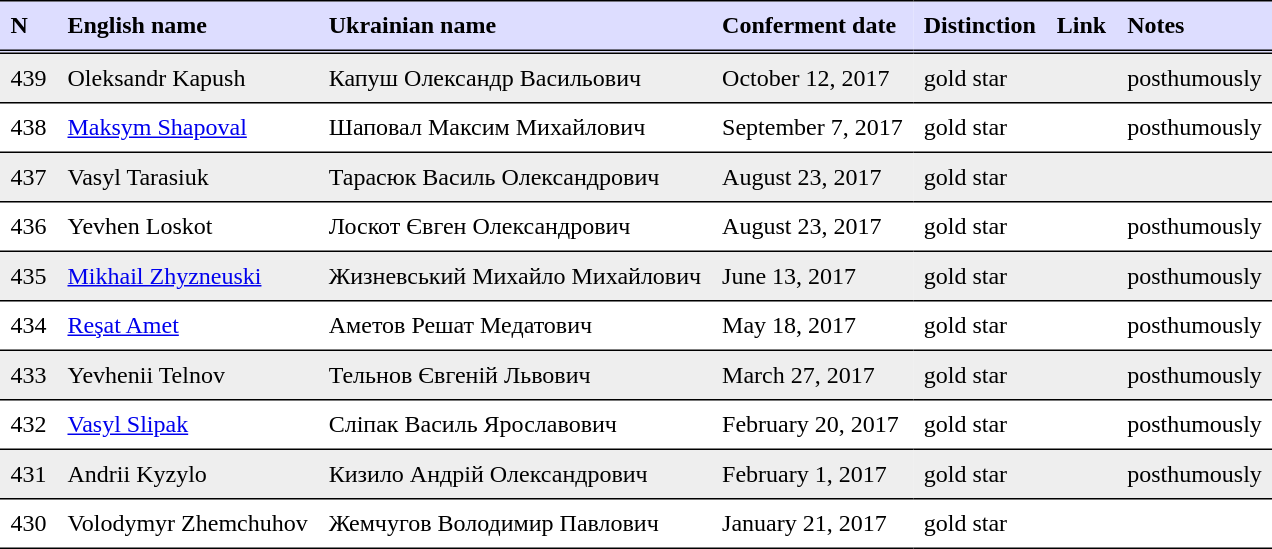<table border=1 cellspacing=0 cellpadding=7 style="border-collapse:collapse; border:0 none;" frame=void rules=rows>
<tr valign=bottom style="border-bottom:3px double black;background:#ddddff;">
<th align=left>N</th>
<th align=left>English name</th>
<th align=left>Ukrainian name</th>
<th align=left>Conferment date</th>
<th align=left>Distinction</th>
<th align=left>Link</th>
<th align=left>Notes</th>
</tr>
<tr valign=top style="border-bottom:1px solid black;background:#eee;">
<td>439</td>
<td>Oleksandr Kapush</td>
<td>Капуш Олександр Васильович</td>
<td>October 12, 2017</td>
<td>gold star</td>
<td></td>
<td>posthumously</td>
</tr>
<tr valign=top style="border-bottom:1px solid black;">
<td>438</td>
<td><a href='#'>Maksym Shapoval</a></td>
<td>Шаповал Максим Михайлович</td>
<td>September 7, 2017</td>
<td>gold star</td>
<td></td>
<td>posthumously</td>
</tr>
<tr valign=top style="border-bottom:1px solid black;background:#eee;">
<td>437</td>
<td>Vasyl Tarasiuk</td>
<td>Тарасюк Василь Олександрович</td>
<td>August 23, 2017</td>
<td>gold star</td>
<td></td>
<td></td>
</tr>
<tr valign=top style="border-bottom:1px solid black;">
<td>436</td>
<td>Yevhen Loskot</td>
<td>Лоскот Євген Олександрович</td>
<td>August 23, 2017</td>
<td>gold star</td>
<td></td>
<td>posthumously</td>
</tr>
<tr valign=top style="border-bottom:1px solid black;background:#eee;">
<td>435</td>
<td><a href='#'>Mikhail Zhyzneuski</a></td>
<td>Жизневський Михайло Михайлович</td>
<td>June 13, 2017</td>
<td>gold star</td>
<td></td>
<td>posthumously</td>
</tr>
<tr valign=top style="border-bottom:1px solid black;">
<td>434</td>
<td><a href='#'>Reşat Amet</a></td>
<td>Аметов Решат Медатович</td>
<td>May 18, 2017</td>
<td>gold star</td>
<td></td>
<td>posthumously</td>
</tr>
<tr valign=top style="border-bottom:1px solid black;background:#eee;">
<td>433</td>
<td>Yevhenii Telnov</td>
<td>Тельнов Євгеній Львович</td>
<td>March 27, 2017</td>
<td>gold star</td>
<td></td>
<td>posthumously</td>
</tr>
<tr valign=top style="border-bottom:1px solid black;">
<td>432</td>
<td><a href='#'>Vasyl Slipak</a></td>
<td>Сліпак Василь Ярославович</td>
<td>February 20, 2017</td>
<td>gold star</td>
<td></td>
<td>posthumously</td>
</tr>
<tr valign=top style="border-bottom:1px solid black;background:#eee;">
<td>431</td>
<td>Andrii Kyzylo</td>
<td>Кизило Андрій Олександрович</td>
<td>February 1, 2017</td>
<td>gold star</td>
<td></td>
<td>posthumously</td>
</tr>
<tr valign=top style="border-bottom:1px solid black;">
<td>430</td>
<td>Volodymyr Zhemchuhov</td>
<td>Жемчугов Володимир Павлович</td>
<td>January 21, 2017</td>
<td>gold star</td>
<td></td>
<td></td>
</tr>
<tr>
</tr>
</table>
